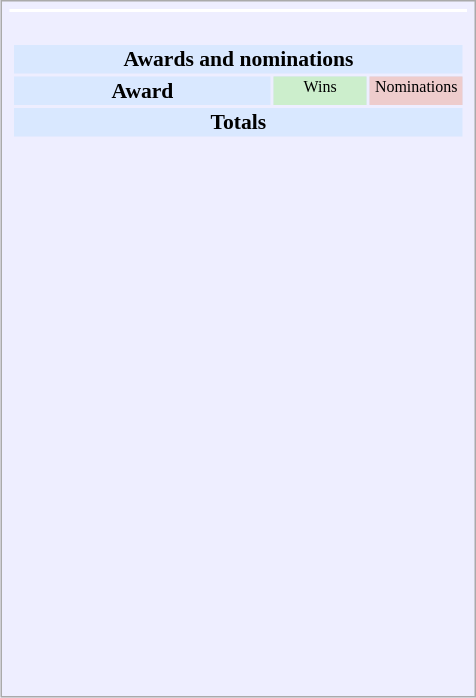<table class="infobox" style="width:22em; text-align:left; font-size:90%; vertical-align:middle; background:#eef;">
<tr style="background:white;">
<td colspan="2" style="text-align:center;"></td>
</tr>
<tr>
<td colspan="3" style="text-align:center;"><br><table class="collapsible collapsed" style="width:100%;">
<tr>
<th colspan="3" style="background:#d9e8ff; text-align:center;">Awards and nominations</th>
</tr>
<tr style="background:#d9e8ff; text-align:center;">
<th style="vertical-align: middle;">Award</th>
<td style="background:#cec; font-size:8pt; width:60px;">Wins</td>
<td style="background:#ecc; font-size:8pt; width:60px;">Nominations</td>
</tr>
<tr style="background:#d9e8ff;">
<td colspan="3" style="text-align:center;"><strong>Totals</strong></td>
</tr>
<tr>
<td align=center><br></td>
<td></td>
<td></td>
</tr>
<tr>
<td align=center><br></td>
<td></td>
<td></td>
</tr>
<tr>
<td align=center><br></td>
<td></td>
<td></td>
</tr>
<tr>
<td align=center><br></td>
<td></td>
<td></td>
</tr>
<tr>
<td align=center><br></td>
<td></td>
<td></td>
</tr>
<tr>
<td align=center><br></td>
<td></td>
<td></td>
</tr>
<tr>
<td align=center><br></td>
<td></td>
<td></td>
</tr>
<tr>
<td align=center><br></td>
<td></td>
<td></td>
</tr>
<tr>
<td align=center><br></td>
<td></td>
<td></td>
</tr>
<tr>
<td align=center><br></td>
<td></td>
<td></td>
</tr>
<tr>
<td align=center><br></td>
<td></td>
<td></td>
</tr>
<tr>
<td align=center><br></td>
<td></td>
<td></td>
</tr>
<tr>
<td align=center><br></td>
<td></td>
<td></td>
</tr>
<tr>
<td align=center><br></td>
<td></td>
<td></td>
</tr>
<tr>
<td align=center><br></td>
<td></td>
<td></td>
</tr>
<tr>
<td align=center><br></td>
<td></td>
<td></td>
</tr>
<tr>
<td align=center><br></td>
<td></td>
<td></td>
</tr>
</table>
</td>
</tr>
<tr style="background-color#d9e8ff">
<td></td>
<td></td>
</tr>
<tr>
<td></td>
<td></td>
</tr>
</table>
